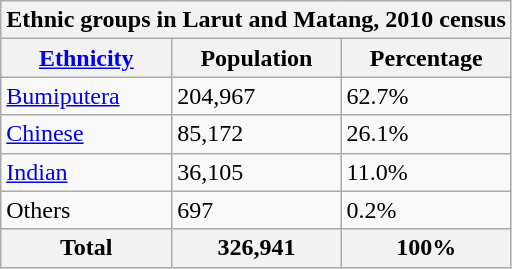<table class="wikitable">
<tr>
<th style="text-align:center;" colspan="3">Ethnic groups in Larut and Matang, 2010 census</th>
</tr>
<tr>
<th><a href='#'>Ethnicity</a></th>
<th>Population</th>
<th>Percentage</th>
</tr>
<tr>
<td><a href='#'>Bumiputera</a></td>
<td>204,967</td>
<td>62.7%</td>
</tr>
<tr>
<td><a href='#'>Chinese</a></td>
<td>85,172</td>
<td>26.1%</td>
</tr>
<tr>
<td><a href='#'>Indian</a></td>
<td>36,105</td>
<td>11.0%</td>
</tr>
<tr>
<td>Others</td>
<td>697</td>
<td>0.2%</td>
</tr>
<tr>
<th>Total</th>
<th>326,941</th>
<th>100%</th>
</tr>
</table>
